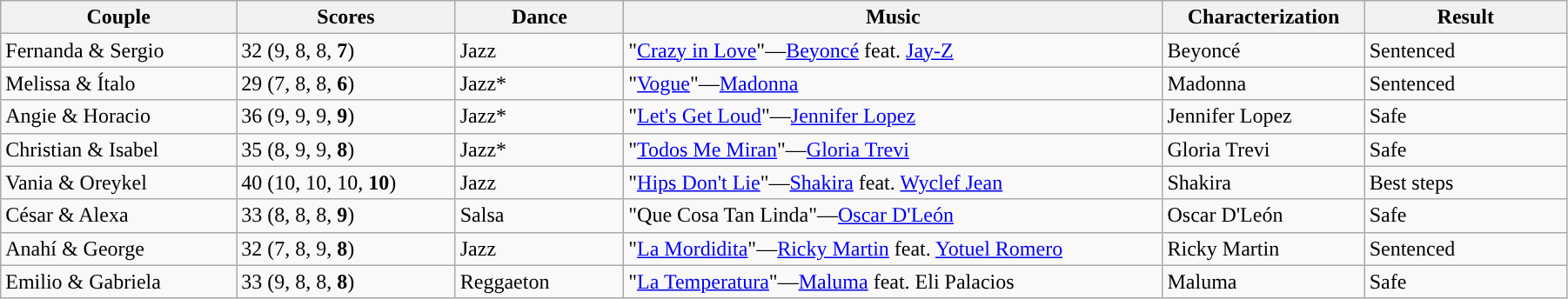<table class="wikitable sortable" style="width:95%; white-space:nowrap;">
<tr>
<th style="width:14%;">Couple</th>
<th style="width:13%;">Scores</th>
<th style="width:10%;">Dance</th>
<th style="width:32%;">Music</th>
<th style="width:12%;">Characterization</th>
<th style="width:12%;">Result</th>
</tr>
<tr>
<td>Fernanda & Sergio</td>
<td>32 (9, 8, 8, <strong>7</strong>)</td>
<td>Jazz</td>
<td>"<a href='#'>Crazy in Love</a>"—<a href='#'>Beyoncé</a> feat. <a href='#'>Jay-Z</a></td>
<td>Beyoncé</td>
<td>Sentenced</td>
</tr>
<tr>
<td>Melissa & Ítalo</td>
<td>29 (7, 8, 8, <strong>6</strong>)</td>
<td>Jazz*</td>
<td>"<a href='#'>Vogue</a>"—<a href='#'>Madonna</a></td>
<td>Madonna</td>
<td>Sentenced</td>
</tr>
<tr>
<td>Angie & Horacio</td>
<td>36 (9, 9, 9, <strong>9</strong>)</td>
<td>Jazz*</td>
<td>"<a href='#'>Let's Get Loud</a>"—<a href='#'>Jennifer Lopez</a></td>
<td>Jennifer Lopez</td>
<td>Safe</td>
</tr>
<tr>
<td>Christian & Isabel</td>
<td>35 (8, 9, 9, <strong>8</strong>)</td>
<td>Jazz*</td>
<td>"<a href='#'>Todos Me Miran</a>"—<a href='#'>Gloria Trevi</a></td>
<td>Gloria Trevi</td>
<td>Safe</td>
</tr>
<tr>
<td>Vania & Oreykel</td>
<td>40 (10, 10, 10, <strong>10</strong>)</td>
<td>Jazz</td>
<td>"<a href='#'>Hips Don't Lie</a>"—<a href='#'>Shakira</a> feat. <a href='#'>Wyclef Jean</a></td>
<td>Shakira</td>
<td>Best steps</td>
</tr>
<tr>
<td>César & Alexa</td>
<td>33 (8, 8, 8, <strong>9</strong>)</td>
<td>Salsa</td>
<td>"Que Cosa Tan Linda"—<a href='#'>Oscar D'León</a></td>
<td>Oscar D'León</td>
<td>Safe</td>
</tr>
<tr>
<td>Anahí & George</td>
<td>32 (7, 8, 9, <strong>8</strong>)</td>
<td>Jazz</td>
<td>"<a href='#'>La Mordidita</a>"—<a href='#'>Ricky Martin</a> feat. <a href='#'>Yotuel Romero</a></td>
<td>Ricky Martin</td>
<td>Sentenced</td>
</tr>
<tr>
<td>Emilio & Gabriela</td>
<td>33 (9, 8, 8, <strong>8</strong>)</td>
<td>Reggaeton</td>
<td>"<a href='#'>La Temperatura</a>"—<a href='#'>Maluma</a> feat. Eli Palacios</td>
<td>Maluma</td>
<td>Safe</td>
</tr>
</table>
